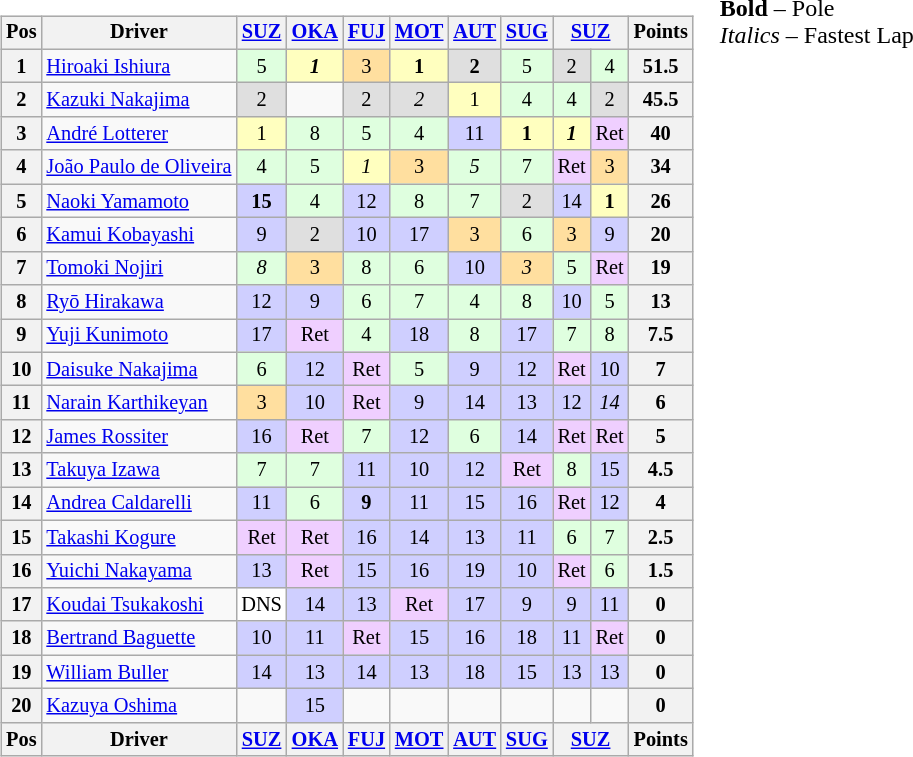<table>
<tr>
<td><br><table class="wikitable" style="font-size:85%; text-align:center">
<tr style="background:#f9f9f9" valign="top">
<th valign="middle">Pos</th>
<th valign="middle">Driver</th>
<th><a href='#'>SUZ</a></th>
<th><a href='#'>OKA</a></th>
<th><a href='#'>FUJ</a></th>
<th><a href='#'>MOT</a></th>
<th><a href='#'>AUT</a></th>
<th><a href='#'>SUG</a></th>
<th colspan=2><a href='#'>SUZ</a></th>
<th valign="middle">Points</th>
</tr>
<tr>
<th>1</th>
<td align="left"> <a href='#'>Hiroaki Ishiura</a></td>
<td style="background:#dfffdf;">5</td>
<td style="background:#ffffbf;"><strong><em>1</em></strong></td>
<td style="background:#ffdf9f;">3</td>
<td style="background:#ffffbf;"><strong>1</strong></td>
<td style="background:#dfdfdf;"><strong>2</strong></td>
<td style="background:#dfffdf;">5</td>
<td style="background:#dfdfdf;">2</td>
<td style="background:#dfffdf;">4</td>
<th>51.5</th>
</tr>
<tr>
<th>2</th>
<td align="left"> <a href='#'>Kazuki Nakajima</a></td>
<td style="background:#dfdfdf;">2</td>
<td></td>
<td style="background:#dfdfdf;">2</td>
<td style="background:#dfdfdf;"><em>2</em></td>
<td style="background:#ffffbf;">1</td>
<td style="background:#dfffdf;">4</td>
<td style="background:#dfffdf;">4</td>
<td style="background:#dfdfdf;">2</td>
<th>45.5</th>
</tr>
<tr>
<th>3</th>
<td align="left"> <a href='#'>André Lotterer</a></td>
<td style="background:#ffffbf;">1</td>
<td style="background:#dfffdf;">8</td>
<td style="background:#dfffdf;">5</td>
<td style="background:#dfffdf;">4</td>
<td style="background:#cfcfff;">11</td>
<td style="background:#ffffbf;"><strong>1</strong></td>
<td style="background:#ffffbf;"><strong><em>1</em></strong></td>
<td style="background:#efcfff;">Ret</td>
<th>40</th>
</tr>
<tr>
<th>4</th>
<td align="left" nowrap> <a href='#'>João Paulo de Oliveira</a></td>
<td style="background:#dfffdf;">4</td>
<td style="background:#dfffdf;">5</td>
<td style="background:#ffffbf;"><em>1</em></td>
<td style="background:#ffdf9f;">3</td>
<td style="background:#dfffdf;"><em>5</em></td>
<td style="background:#dfffdf;">7</td>
<td style="background:#efcfff;">Ret</td>
<td style="background:#ffdf9f;">3</td>
<th>34</th>
</tr>
<tr>
<th>5</th>
<td align="left"> <a href='#'>Naoki Yamamoto</a></td>
<td style="background:#cfcfff;"><strong>15</strong></td>
<td style="background:#dfffdf;">4</td>
<td style="background:#cfcfff;">12</td>
<td style="background:#dfffdf;">8</td>
<td style="background:#dfffdf;">7</td>
<td style="background:#dfdfdf;">2</td>
<td style="background:#cfcfff;">14</td>
<td style="background:#ffffbf;"><strong>1</strong></td>
<th>26</th>
</tr>
<tr>
<th>6</th>
<td align="left"> <a href='#'>Kamui Kobayashi</a></td>
<td style="background:#cfcfff;">9</td>
<td style="background:#dfdfdf;">2</td>
<td style="background:#cfcfff;">10</td>
<td style="background:#cfcfff;">17</td>
<td style="background:#ffdf9f;">3</td>
<td style="background:#dfffdf;">6</td>
<td style="background:#ffdf9f;">3</td>
<td style="background:#cfcfff;">9</td>
<th>20</th>
</tr>
<tr>
<th>7</th>
<td align="left"> <a href='#'>Tomoki Nojiri</a></td>
<td style="background:#dfffdf;"><em>8</em></td>
<td style="background:#ffdf9f;">3</td>
<td style="background:#dfffdf;">8</td>
<td style="background:#dfffdf;">6</td>
<td style="background:#cfcfff;">10</td>
<td style="background:#ffdf9f;"><em>3</em></td>
<td style="background:#dfffdf;">5</td>
<td style="background:#efcfff;">Ret</td>
<th>19</th>
</tr>
<tr>
<th>8</th>
<td align="left"> <a href='#'>Ryō Hirakawa</a></td>
<td style="background:#cfcfff;">12</td>
<td style="background:#cfcfff;">9</td>
<td style="background:#dfffdf;">6</td>
<td style="background:#dfffdf;">7</td>
<td style="background:#dfffdf;">4</td>
<td style="background:#dfffdf;">8</td>
<td style="background:#cfcfff;">10</td>
<td style="background:#dfffdf;">5</td>
<th>13</th>
</tr>
<tr>
<th>9</th>
<td align="left"> <a href='#'>Yuji Kunimoto</a></td>
<td style="background:#cfcfff;">17</td>
<td style="background:#efcfff;">Ret</td>
<td style="background:#dfffdf;">4</td>
<td style="background:#cfcfff;">18</td>
<td style="background:#dfffdf;">8</td>
<td style="background:#cfcfff;">17</td>
<td style="background:#dfffdf;">7</td>
<td style="background:#dfffdf;">8</td>
<th>7.5</th>
</tr>
<tr>
<th>10</th>
<td align="left"> <a href='#'>Daisuke Nakajima</a></td>
<td style="background:#dfffdf;">6</td>
<td style="background:#cfcfff;">12</td>
<td style="background:#efcfff;">Ret</td>
<td style="background:#dfffdf;">5</td>
<td style="background:#cfcfff;">9</td>
<td style="background:#cfcfff;">12</td>
<td style="background:#efcfff;">Ret</td>
<td style="background:#cfcfff;">10</td>
<th>7</th>
</tr>
<tr>
<th>11</th>
<td align="left"> <a href='#'>Narain Karthikeyan</a></td>
<td style="background:#ffdf9f;">3</td>
<td style="background:#cfcfff;">10</td>
<td style="background:#efcfff;">Ret</td>
<td style="background:#cfcfff;">9</td>
<td style="background:#cfcfff;">14</td>
<td style="background:#cfcfff;">13</td>
<td style="background:#cfcfff;">12</td>
<td style="background:#cfcfff;"><em>14</em></td>
<th>6</th>
</tr>
<tr>
<th>12</th>
<td align="left"> <a href='#'>James Rossiter</a></td>
<td style="background:#cfcfff;">16</td>
<td style="background:#efcfff;">Ret</td>
<td style="background:#dfffdf;">7</td>
<td style="background:#cfcfff;">12</td>
<td style="background:#dfffdf;">6</td>
<td style="background:#cfcfff;">14</td>
<td style="background:#efcfff;">Ret</td>
<td style="background:#efcfff;">Ret</td>
<th>5</th>
</tr>
<tr>
<th>13</th>
<td align="left"> <a href='#'>Takuya Izawa</a></td>
<td style="background:#dfffdf;">7</td>
<td style="background:#dfffdf;">7</td>
<td style="background:#cfcfff;">11</td>
<td style="background:#cfcfff;">10</td>
<td style="background:#cfcfff;">12</td>
<td style="background:#efcfff;">Ret</td>
<td style="background:#dfffdf;">8</td>
<td style="background:#cfcfff;">15</td>
<th>4.5</th>
</tr>
<tr>
<th>14</th>
<td align="left"> <a href='#'>Andrea Caldarelli</a></td>
<td style="background:#cfcfff;">11</td>
<td style="background:#dfffdf;">6</td>
<td style="background:#cfcfff;"><strong>9</strong></td>
<td style="background:#cfcfff;">11</td>
<td style="background:#cfcfff;">15</td>
<td style="background:#cfcfff;">16</td>
<td style="background:#efcfff;">Ret</td>
<td style="background:#cfcfff;">12</td>
<th>4</th>
</tr>
<tr>
<th>15</th>
<td align="left"> <a href='#'>Takashi Kogure</a></td>
<td style="background:#efcfff;">Ret</td>
<td style="background:#efcfff;">Ret</td>
<td style="background:#cfcfff;">16</td>
<td style="background:#cfcfff;">14</td>
<td style="background:#cfcfff;">13</td>
<td style="background:#cfcfff;">11</td>
<td style="background:#dfffdf;">6</td>
<td style="background:#dfffdf;">7</td>
<th>2.5</th>
</tr>
<tr>
<th>16</th>
<td align="left"> <a href='#'>Yuichi Nakayama</a></td>
<td style="background:#cfcfff;">13</td>
<td style="background:#efcfff;">Ret</td>
<td style="background:#cfcfff;">15</td>
<td style="background:#cfcfff;">16</td>
<td style="background:#cfcfff;">19</td>
<td style="background:#cfcfff;">10</td>
<td style="background:#efcfff;">Ret</td>
<td style="background:#dfffdf;">6</td>
<th>1.5</th>
</tr>
<tr>
<th>17</th>
<td align="left"> <a href='#'>Koudai Tsukakoshi</a></td>
<td style="background:#ffffff;">DNS</td>
<td style="background:#cfcfff;">14</td>
<td style="background:#cfcfff;">13</td>
<td style="background:#efcfff;">Ret</td>
<td style="background:#cfcfff;">17</td>
<td style="background:#cfcfff;">9</td>
<td style="background:#cfcfff;">9</td>
<td style="background:#cfcfff;">11</td>
<th>0</th>
</tr>
<tr>
<th>18</th>
<td align="left"> <a href='#'>Bertrand Baguette</a></td>
<td style="background:#cfcfff;">10</td>
<td style="background:#cfcfff;">11</td>
<td style="background:#efcfff;">Ret</td>
<td style="background:#cfcfff;">15</td>
<td style="background:#cfcfff;">16</td>
<td style="background:#cfcfff;">18</td>
<td style="background:#cfcfff;">11</td>
<td style="background:#efcfff;">Ret</td>
<th>0</th>
</tr>
<tr>
<th>19</th>
<td align="left"> <a href='#'>William Buller</a></td>
<td style="background:#cfcfff;">14</td>
<td style="background:#cfcfff;">13</td>
<td style="background:#cfcfff;">14</td>
<td style="background:#cfcfff;">13</td>
<td style="background:#cfcfff;">18</td>
<td style="background:#cfcfff;">15</td>
<td style="background:#cfcfff;">13</td>
<td style="background:#cfcfff;">13</td>
<th>0</th>
</tr>
<tr>
<th>20</th>
<td align="left"> <a href='#'>Kazuya Oshima</a></td>
<td></td>
<td style="background:#cfcfff;">15</td>
<td></td>
<td></td>
<td></td>
<td></td>
<td></td>
<td></td>
<th>0</th>
</tr>
<tr>
<th valign="middle">Pos</th>
<th valign="middle">Driver</th>
<th><a href='#'>SUZ</a></th>
<th><a href='#'>OKA</a></th>
<th><a href='#'>FUJ</a></th>
<th><a href='#'>MOT</a></th>
<th><a href='#'>AUT</a></th>
<th><a href='#'>SUG</a></th>
<th colspan=2><a href='#'>SUZ</a></th>
<th valign="middle">Points</th>
</tr>
</table>
</td>
<td valign="top"><br>
<span><strong>Bold</strong> – Pole<br>
<em>Italics</em> – Fastest Lap</span></td>
</tr>
</table>
